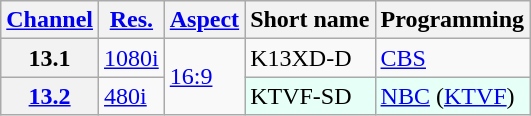<table class="wikitable">
<tr>
<th><a href='#'>Channel</a></th>
<th><a href='#'>Res.</a></th>
<th><a href='#'>Aspect</a></th>
<th>Short name</th>
<th>Programming</th>
</tr>
<tr>
<th scope = "row">13.1</th>
<td><a href='#'>1080i</a></td>
<td rowspan=2><a href='#'>16:9</a></td>
<td>K13XD-D</td>
<td><a href='#'>CBS</a></td>
</tr>
<tr>
<th scope = "row"><a href='#'>13.2</a></th>
<td><a href='#'>480i</a></td>
<td style="background-color: #E6FFF7;">KTVF-SD</td>
<td style="background-color: #E6FFF7;"><a href='#'>NBC</a> (<a href='#'>KTVF</a>)</td>
</tr>
</table>
